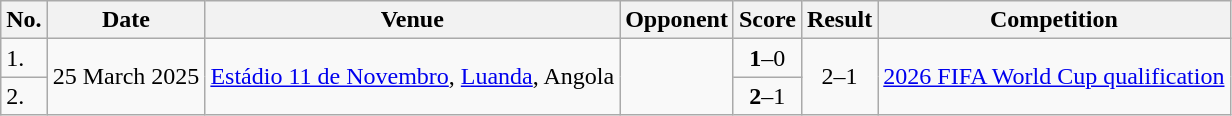<table class="wikitable">
<tr>
<th>No.</th>
<th>Date</th>
<th>Venue</th>
<th>Opponent</th>
<th>Score</th>
<th>Result</th>
<th>Competition</th>
</tr>
<tr>
<td>1.</td>
<td rowspan=2>25 March 2025</td>
<td rowspan=2><a href='#'>Estádio 11 de Novembro</a>, <a href='#'>Luanda</a>, Angola</td>
<td rowspan=2></td>
<td align=center><strong>1</strong>–0</td>
<td align=center rowspan=2>2–1</td>
<td rowspan=2><a href='#'>2026 FIFA World Cup qualification</a></td>
</tr>
<tr>
<td>2.</td>
<td align=center><strong>2</strong>–1</td>
</tr>
</table>
